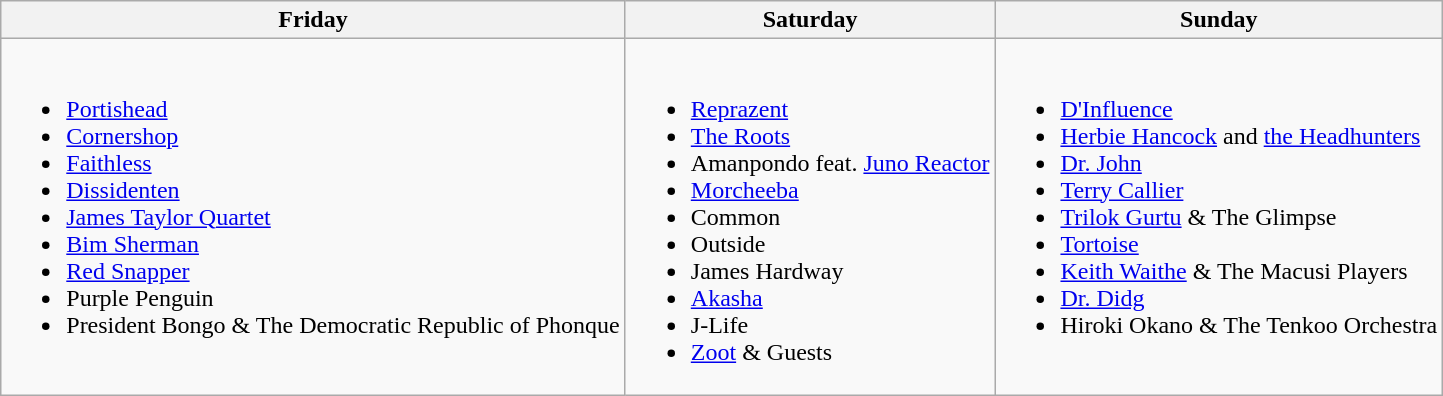<table class="wikitable">
<tr>
<th>Friday</th>
<th>Saturday</th>
<th>Sunday</th>
</tr>
<tr valign="top">
<td><br><ul><li><a href='#'>Portishead</a></li><li><a href='#'>Cornershop</a></li><li><a href='#'>Faithless</a></li><li><a href='#'>Dissidenten</a></li><li><a href='#'>James Taylor Quartet</a></li><li><a href='#'>Bim Sherman</a></li><li><a href='#'>Red Snapper</a></li><li>Purple Penguin</li><li>President Bongo & The Democratic Republic of Phonque</li></ul></td>
<td><br><ul><li><a href='#'>Reprazent</a></li><li><a href='#'>The Roots</a></li><li>Amanpondo feat. <a href='#'>Juno Reactor</a></li><li><a href='#'>Morcheeba</a></li><li>Common</li><li>Outside</li><li>James Hardway</li><li><a href='#'>Akasha</a></li><li>J-Life</li><li><a href='#'>Zoot</a> & Guests</li></ul></td>
<td><br><ul><li><a href='#'>D'Influence</a></li><li><a href='#'>Herbie Hancock</a> and <a href='#'>the Headhunters</a></li><li><a href='#'>Dr. John</a></li><li><a href='#'>Terry Callier</a></li><li><a href='#'>Trilok Gurtu</a> & The Glimpse</li><li><a href='#'>Tortoise</a></li><li><a href='#'>Keith Waithe</a> & The Macusi Players</li><li><a href='#'>Dr. Didg</a></li><li>Hiroki Okano & The Tenkoo Orchestra</li></ul></td>
</tr>
</table>
